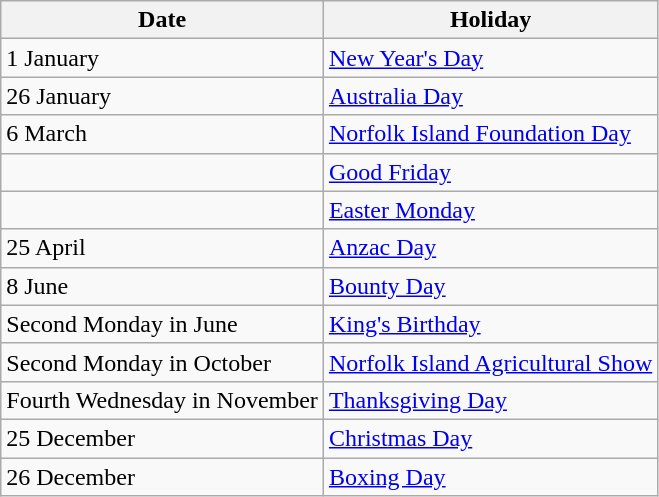<table class="wikitable">
<tr>
<th>Date</th>
<th>Holiday</th>
</tr>
<tr>
<td>1 January</td>
<td><a href='#'>New Year's Day</a></td>
</tr>
<tr>
<td>26 January</td>
<td><a href='#'>Australia Day</a></td>
</tr>
<tr>
<td>6 March</td>
<td><a href='#'>Norfolk Island Foundation Day</a></td>
</tr>
<tr>
<td></td>
<td><a href='#'>Good Friday</a></td>
</tr>
<tr>
<td></td>
<td><a href='#'>Easter Monday</a></td>
</tr>
<tr>
<td>25 April</td>
<td><a href='#'>Anzac Day</a></td>
</tr>
<tr>
<td>8 June</td>
<td><a href='#'>Bounty Day</a></td>
</tr>
<tr>
<td>Second Monday in June</td>
<td><a href='#'>King's Birthday</a></td>
</tr>
<tr>
<td>Second Monday in October</td>
<td><a href='#'>Norfolk Island Agricultural Show</a></td>
</tr>
<tr>
<td>Fourth Wednesday in November</td>
<td><a href='#'>Thanksgiving Day</a></td>
</tr>
<tr>
<td>25 December</td>
<td><a href='#'>Christmas Day</a></td>
</tr>
<tr>
<td>26 December</td>
<td><a href='#'>Boxing Day</a></td>
</tr>
</table>
